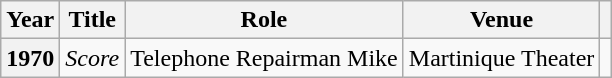<table class="wikitable plainrowheaders" style="margin-right: 0;">
<tr>
<th scope="col">Year</th>
<th scope="col">Title</th>
<th scope="col">Role</th>
<th scope="col">Venue</th>
<th scope="col"></th>
</tr>
<tr>
<th scope=row>1970</th>
<td><em>Score</em></td>
<td>Telephone Repairman Mike</td>
<td>Martinique Theater</td>
<td style="text-align:center;"></td>
</tr>
</table>
